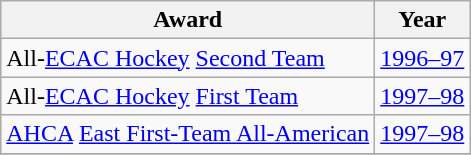<table class="wikitable">
<tr>
<th>Award</th>
<th>Year</th>
</tr>
<tr>
<td>All-<a href='#'>ECAC Hockey</a> <a href='#'>Second Team</a></td>
<td><a href='#'>1996–97</a></td>
</tr>
<tr>
<td>All-<a href='#'>ECAC Hockey</a> <a href='#'>First Team</a></td>
<td><a href='#'>1997–98</a></td>
</tr>
<tr>
<td><a href='#'>AHCA</a> <a href='#'>East First-Team All-American</a></td>
<td><a href='#'>1997–98</a></td>
</tr>
<tr>
</tr>
</table>
